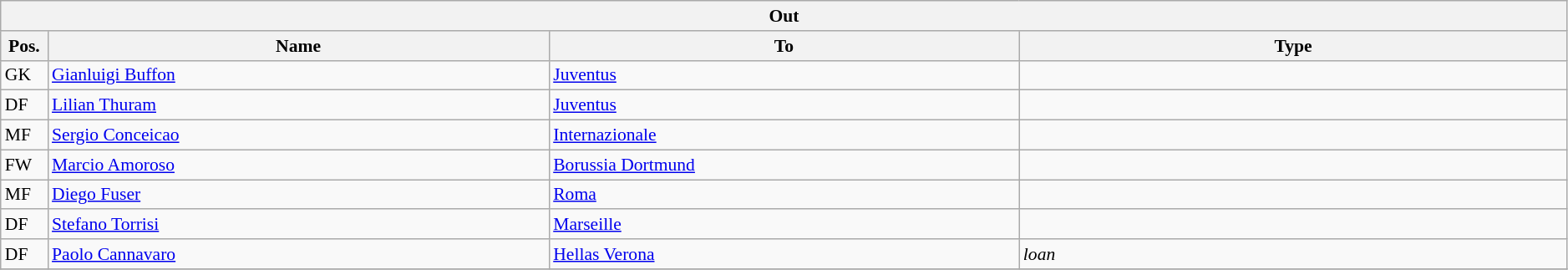<table class="wikitable" style="font-size:90%;width:99%;">
<tr>
<th colspan="4">Out</th>
</tr>
<tr>
<th width=3%>Pos.</th>
<th width=32%>Name</th>
<th width=30%>To</th>
<th width=35%>Type</th>
</tr>
<tr>
<td>GK</td>
<td><a href='#'>Gianluigi Buffon</a></td>
<td><a href='#'>Juventus</a></td>
<td></td>
</tr>
<tr>
<td>DF</td>
<td><a href='#'>Lilian Thuram</a></td>
<td><a href='#'>Juventus</a></td>
<td></td>
</tr>
<tr>
<td>MF</td>
<td><a href='#'>Sergio Conceicao</a></td>
<td><a href='#'>Internazionale</a></td>
<td></td>
</tr>
<tr>
<td>FW</td>
<td><a href='#'>Marcio Amoroso</a></td>
<td><a href='#'>Borussia Dortmund</a></td>
<td></td>
</tr>
<tr>
<td>MF</td>
<td><a href='#'>Diego Fuser</a></td>
<td><a href='#'>Roma</a></td>
<td></td>
</tr>
<tr>
<td>DF</td>
<td><a href='#'>Stefano Torrisi</a></td>
<td><a href='#'>Marseille</a></td>
<td></td>
</tr>
<tr>
<td>DF</td>
<td><a href='#'>Paolo Cannavaro</a></td>
<td><a href='#'>Hellas Verona</a></td>
<td><em>loan</em></td>
</tr>
<tr>
</tr>
</table>
